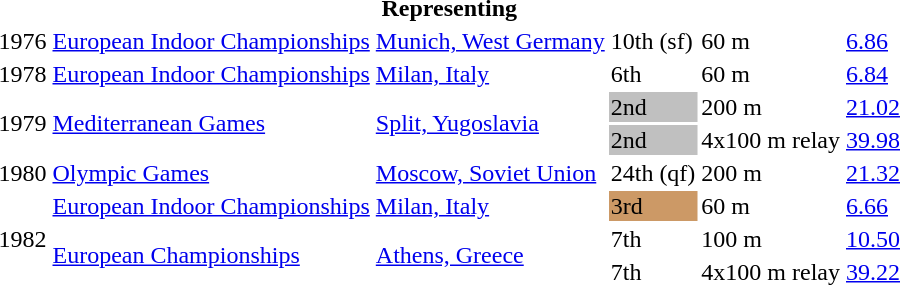<table>
<tr>
<th colspan="6">Representing </th>
</tr>
<tr>
<td>1976</td>
<td><a href='#'>European Indoor Championships</a></td>
<td><a href='#'>Munich, West Germany</a></td>
<td>10th (sf)</td>
<td>60 m</td>
<td><a href='#'>6.86</a></td>
</tr>
<tr>
<td>1978</td>
<td><a href='#'>European Indoor Championships</a></td>
<td><a href='#'>Milan, Italy</a></td>
<td>6th</td>
<td>60 m</td>
<td><a href='#'>6.84</a></td>
</tr>
<tr>
<td rowspan=2>1979</td>
<td rowspan=2><a href='#'>Mediterranean Games</a></td>
<td rowspan=2><a href='#'>Split, Yugoslavia</a></td>
<td bgcolor=silver>2nd</td>
<td>200 m</td>
<td><a href='#'>21.02</a></td>
</tr>
<tr>
<td bgcolor=silver>2nd</td>
<td>4x100 m relay</td>
<td><a href='#'>39.98</a></td>
</tr>
<tr>
<td>1980</td>
<td><a href='#'>Olympic Games</a></td>
<td><a href='#'>Moscow, Soviet Union</a></td>
<td>24th (qf)</td>
<td>200 m</td>
<td><a href='#'>21.32</a></td>
</tr>
<tr>
<td rowspan=3>1982</td>
<td><a href='#'>European Indoor Championships</a></td>
<td><a href='#'>Milan, Italy</a></td>
<td bgcolor=cc9966>3rd</td>
<td>60 m</td>
<td><a href='#'>6.66</a></td>
</tr>
<tr>
<td rowspan=2><a href='#'>European Championships</a></td>
<td rowspan=2><a href='#'>Athens, Greece</a></td>
<td>7th</td>
<td>100 m</td>
<td><a href='#'>10.50</a></td>
</tr>
<tr>
<td>7th</td>
<td>4x100 m relay</td>
<td><a href='#'>39.22</a></td>
</tr>
</table>
